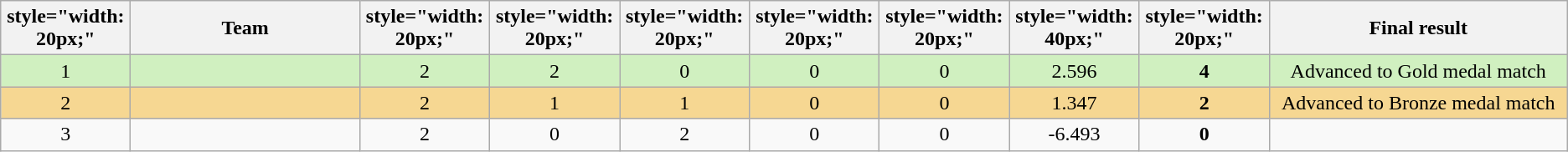<table class="wikitable" border="1" style="text-align: center;">
<tr>
<th>style="width: 20px;"</th>
<th style="width: 175px;">Team</th>
<th>style="width: 20px;"</th>
<th>style="width: 20px;"</th>
<th>style="width: 20px;"</th>
<th>style="width: 20px;"</th>
<th>style="width: 20px;"</th>
<th>style="width: 40px;"</th>
<th>style="width: 20px;"</th>
<th style="width: 230px;">Final result</th>
</tr>
<tr style="background:#D0F0C0;">
<td>1</td>
<td style="text-align:left"></td>
<td>2</td>
<td>2</td>
<td>0</td>
<td>0</td>
<td>0</td>
<td>2.596</td>
<td><strong>4</strong></td>
<td>Advanced to Gold medal match</td>
</tr>
<tr style="background:#F6D792;">
<td>2</td>
<td align=left></td>
<td>2</td>
<td>1</td>
<td>1</td>
<td>0</td>
<td>0</td>
<td>1.347</td>
<td><strong>2</strong></td>
<td>Advanced to Bronze medal match</td>
</tr>
<tr>
<td>3</td>
<td style="text-align:left"></td>
<td>2</td>
<td>0</td>
<td>2</td>
<td>0</td>
<td>0</td>
<td>-6.493</td>
<td><strong>0</strong></td>
<td></td>
</tr>
</table>
